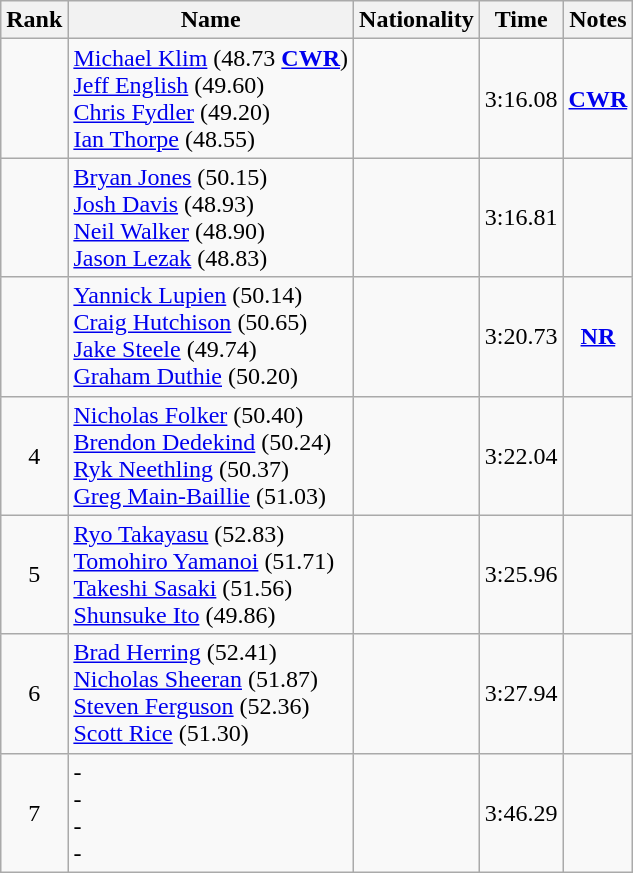<table class="wikitable sortable" style="text-align:center">
<tr>
<th>Rank</th>
<th>Name</th>
<th>Nationality</th>
<th>Time</th>
<th>Notes</th>
</tr>
<tr>
<td></td>
<td align=left><a href='#'>Michael Klim</a> (48.73 <strong><a href='#'>CWR</a></strong>) <br> <a href='#'>Jeff English</a> (49.60) <br> <a href='#'>Chris Fydler</a> (49.20) <br> <a href='#'>Ian Thorpe</a> (48.55)</td>
<td align=left></td>
<td>3:16.08</td>
<td><strong><a href='#'>CWR</a></strong></td>
</tr>
<tr>
<td></td>
<td align=left><a href='#'>Bryan Jones</a> (50.15) <br> <a href='#'>Josh Davis</a> (48.93) <br> <a href='#'>Neil Walker</a> (48.90) <br> <a href='#'>Jason Lezak</a> (48.83)</td>
<td align=left></td>
<td>3:16.81</td>
<td></td>
</tr>
<tr>
<td></td>
<td align=left><a href='#'>Yannick Lupien</a> (50.14) <br> <a href='#'>Craig Hutchison</a> (50.65) <br> <a href='#'>Jake Steele</a> (49.74) <br> <a href='#'>Graham Duthie</a> (50.20)</td>
<td align=left></td>
<td>3:20.73</td>
<td><strong><a href='#'>NR</a></strong></td>
</tr>
<tr>
<td>4</td>
<td align=left><a href='#'>Nicholas Folker</a> (50.40) <br><a href='#'>Brendon Dedekind</a> (50.24) <br><a href='#'>Ryk Neethling</a> (50.37) <br><a href='#'>Greg Main-Baillie</a> (51.03)</td>
<td align=left></td>
<td>3:22.04</td>
<td></td>
</tr>
<tr>
<td>5</td>
<td align=left><a href='#'>Ryo Takayasu</a> (52.83) <br> <a href='#'>Tomohiro Yamanoi</a> (51.71) <br> <a href='#'>Takeshi Sasaki</a> (51.56) <br> <a href='#'>Shunsuke Ito</a> (49.86)</td>
<td align=left></td>
<td>3:25.96</td>
<td></td>
</tr>
<tr>
<td>6</td>
<td align=left><a href='#'>Brad Herring</a> (52.41) <br> <a href='#'>Nicholas Sheeran</a> (51.87) <br> <a href='#'>Steven Ferguson</a> (52.36) <br> <a href='#'>Scott Rice</a> (51.30)</td>
<td align=left></td>
<td>3:27.94</td>
<td></td>
</tr>
<tr>
<td>7</td>
<td align=left>- <br> - <br> - <br> -</td>
<td align=left></td>
<td>3:46.29</td>
<td></td>
</tr>
</table>
